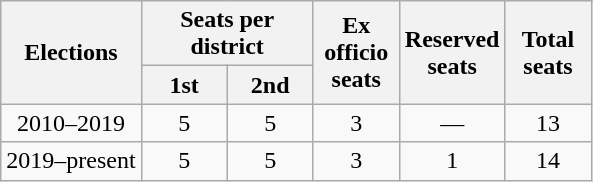<table class="wikitable" style="text-align:center">
<tr>
<th rowspan="2">Elections</th>
<th colspan="2">Seats per district</th>
<th rowspan="2" width="50px">Ex officio seats</th>
<th rowspan="2" width="50px">Reserved seats</th>
<th rowspan="2" width="50px">Total seats</th>
</tr>
<tr>
<th width="50px">1st</th>
<th width="50px">2nd</th>
</tr>
<tr>
<td>2010–2019</td>
<td>5</td>
<td>5</td>
<td>3</td>
<td>—</td>
<td>13</td>
</tr>
<tr>
<td>2019–present</td>
<td>5</td>
<td>5</td>
<td>3</td>
<td>1</td>
<td>14</td>
</tr>
</table>
